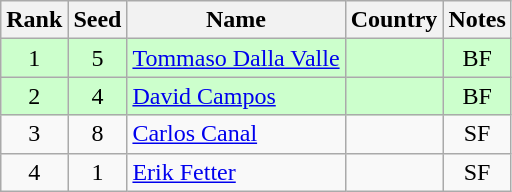<table class="wikitable" style="text-align:center;">
<tr>
<th>Rank</th>
<th>Seed</th>
<th>Name</th>
<th>Country</th>
<th>Notes</th>
</tr>
<tr bgcolor=ccffcc>
<td>1</td>
<td>5</td>
<td align=left><a href='#'>Tommaso Dalla Valle</a></td>
<td align=left></td>
<td>BF</td>
</tr>
<tr bgcolor=ccffcc>
<td>2</td>
<td>4</td>
<td align=left><a href='#'>David Campos</a></td>
<td align=left></td>
<td>BF</td>
</tr>
<tr>
<td>3</td>
<td>8</td>
<td align=left><a href='#'>Carlos Canal</a></td>
<td align=left></td>
<td>SF</td>
</tr>
<tr>
<td>4</td>
<td>1</td>
<td align=left><a href='#'>Erik Fetter</a></td>
<td align=left></td>
<td>SF</td>
</tr>
</table>
